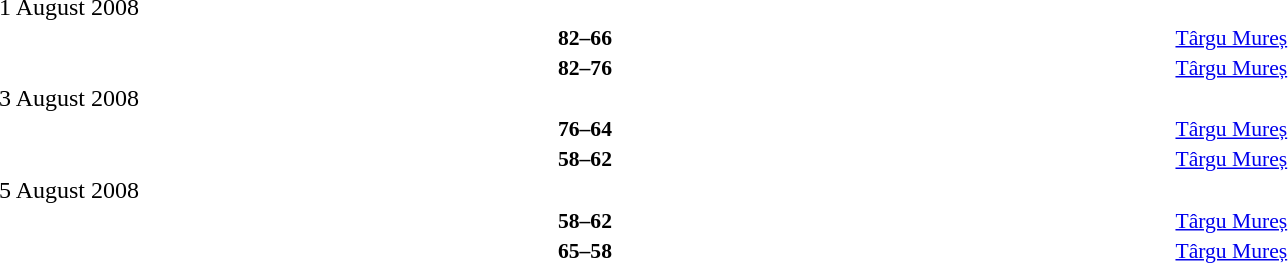<table style="width:100%;" cellspacing="1">
<tr>
<th width=25%></th>
<th width=3%></th>
<th width=6%></th>
<th width=3%></th>
<th width=25%></th>
</tr>
<tr>
<td>1 August 2008</td>
</tr>
<tr style=font-size:90%>
<td align=right><strong></strong></td>
<td></td>
<td align=center><strong>82–66</strong></td>
<td></td>
<td><strong></strong></td>
<td><a href='#'>Târgu Mureș</a></td>
</tr>
<tr style=font-size:90%>
<td align=right><strong></strong></td>
<td></td>
<td align=center><strong>82–76</strong></td>
<td></td>
<td><strong></strong></td>
<td><a href='#'>Târgu Mureș</a></td>
</tr>
<tr>
<td>3 August 2008</td>
</tr>
<tr style=font-size:90%>
<td align=right><strong></strong></td>
<td></td>
<td align=center><strong>76–64</strong></td>
<td></td>
<td><strong></strong></td>
<td><a href='#'>Târgu Mureș</a></td>
</tr>
<tr style=font-size:90%>
<td align=right><strong></strong></td>
<td></td>
<td align=center><strong>58–62</strong></td>
<td></td>
<td><strong></strong></td>
<td><a href='#'>Târgu Mureș</a></td>
</tr>
<tr>
<td>5 August 2008</td>
</tr>
<tr style=font-size:90%>
<td align=right><strong></strong></td>
<td></td>
<td align=center><strong>58–62</strong></td>
<td></td>
<td><strong></strong></td>
<td><a href='#'>Târgu Mureș</a></td>
</tr>
<tr style=font-size:90%>
<td align=right><strong></strong></td>
<td></td>
<td align=center><strong>65–58</strong></td>
<td></td>
<td><strong></strong></td>
<td><a href='#'>Târgu Mureș</a></td>
</tr>
</table>
